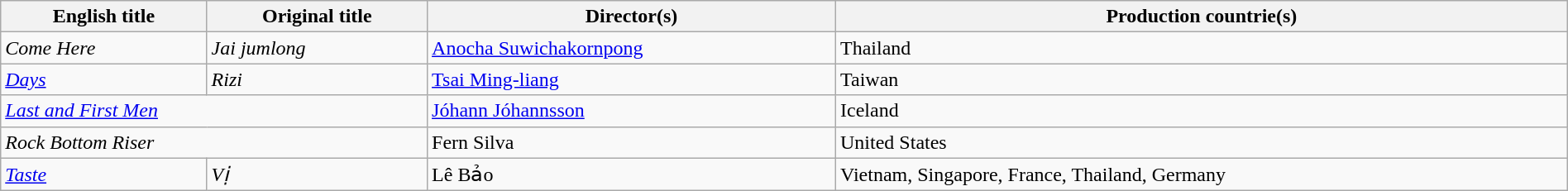<table class="sortable wikitable" style="width:100%; margin-bottom:4px" cellpadding="5">
<tr>
<th scope="col">English title</th>
<th scope="col">Original title</th>
<th scope="col">Director(s)</th>
<th scope="col">Production countrie(s)</th>
</tr>
<tr>
<td><em>Come Here</em></td>
<td><em>Jai jumlong</em></td>
<td><a href='#'>Anocha Suwichakornpong</a></td>
<td>Thailand</td>
</tr>
<tr>
<td><em><a href='#'>Days</a></em></td>
<td><em>Rizi</em></td>
<td><a href='#'>Tsai Ming-liang</a></td>
<td>Taiwan</td>
</tr>
<tr>
<td colspan="2"><em><a href='#'>Last and First Men</a></em></td>
<td><a href='#'>Jóhann Jóhannsson</a></td>
<td>Iceland</td>
</tr>
<tr>
<td colspan="2"><em>Rock Bottom Riser</em></td>
<td>Fern Silva</td>
<td>United States</td>
</tr>
<tr>
<td><em><a href='#'>Taste</a></em></td>
<td><em>Vị</em></td>
<td>Lê Bảo</td>
<td>Vietnam, Singapore, France, Thailand, Germany</td>
</tr>
</table>
